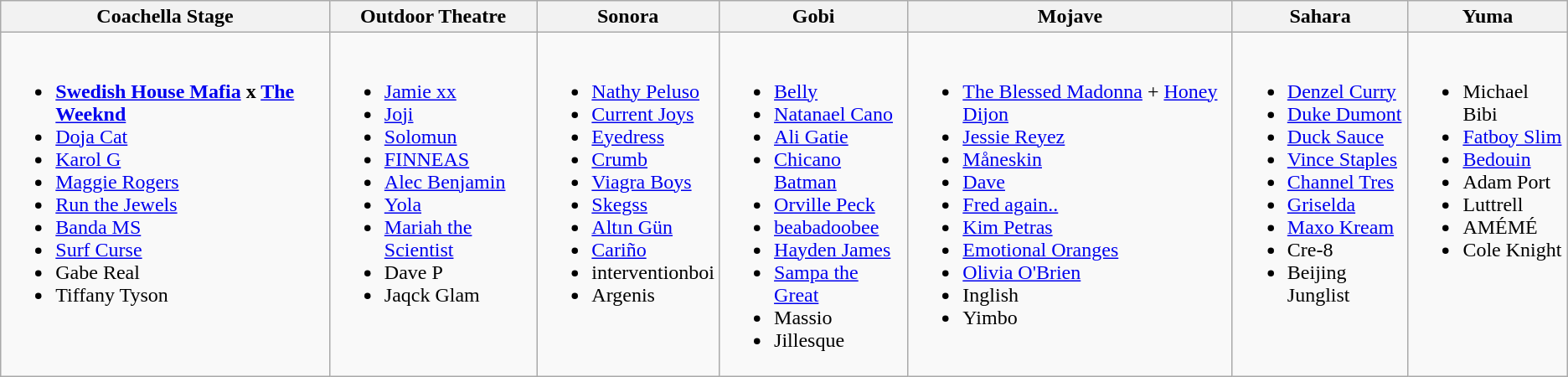<table class="wikitable">
<tr>
<th>Coachella Stage</th>
<th>Outdoor Theatre</th>
<th>Sonora</th>
<th>Gobi</th>
<th>Mojave</th>
<th>Sahara</th>
<th>Yuma</th>
</tr>
<tr valign="top">
<td><br><ul><li><strong><a href='#'>Swedish House Mafia</a> x <a href='#'>The Weeknd</a></strong></li><li><a href='#'>Doja Cat</a></li><li><a href='#'>Karol G</a></li><li><a href='#'>Maggie Rogers</a></li><li><a href='#'>Run the Jewels</a> </li><li><a href='#'>Banda MS</a></li><li><a href='#'>Surf Curse</a> </li><li>Gabe Real </li><li>Tiffany Tyson </li></ul></td>
<td><br><ul><li><a href='#'>Jamie xx</a></li><li><a href='#'>Joji</a></li><li><a href='#'>Solomun</a></li><li><a href='#'>FINNEAS</a></li><li><a href='#'>Alec Benjamin</a></li><li><a href='#'>Yola</a></li><li><a href='#'>Mariah the Scientist</a></li><li>Dave P </li><li>Jaqck Glam </li></ul></td>
<td><br><ul><li><a href='#'>Nathy Peluso</a></li><li><a href='#'>Current Joys</a> </li><li><a href='#'>Eyedress</a></li><li><a href='#'>Crumb</a></li><li><a href='#'>Viagra Boys</a></li><li><a href='#'>Skegss</a></li><li><a href='#'>Altın Gün</a></li><li><a href='#'>Cariño</a></li><li>interventionboi </li><li>Argenis </li></ul></td>
<td><br><ul><li><a href='#'>Belly</a></li><li><a href='#'>Natanael Cano</a></li><li><a href='#'>Ali Gatie</a></li><li><a href='#'>Chicano Batman</a></li><li><a href='#'>Orville Peck</a></li><li><a href='#'>beabadoobee</a> </li><li><a href='#'>Hayden James</a></li><li><a href='#'>Sampa the Great</a></li><li>Massio </li><li>Jillesque </li></ul></td>
<td><br><ul><li><a href='#'>The Blessed Madonna</a> + <a href='#'>Honey Dijon</a></li><li><a href='#'>Jessie Reyez</a></li><li><a href='#'>Måneskin</a></li><li><a href='#'>Dave</a></li><li><a href='#'>Fred again..</a></li><li><a href='#'>Kim Petras</a></li><li><a href='#'>Emotional Oranges</a></li><li><a href='#'>Olivia O'Brien</a></li><li>Inglish </li><li>Yimbo </li></ul></td>
<td><br><ul><li><a href='#'>Denzel Curry</a></li><li><a href='#'>Duke Dumont</a></li><li><a href='#'>Duck Sauce</a></li><li><a href='#'>Vince Staples</a></li><li><a href='#'>Channel Tres</a></li><li><a href='#'>Griselda</a></li><li><a href='#'>Maxo Kream</a></li><li>Cre-8 </li><li>Beijing Junglist </li></ul></td>
<td><br><ul><li>Michael Bibi</li><li><a href='#'>Fatboy Slim</a></li><li><a href='#'>Bedouin</a></li><li>Adam Port</li><li>Luttrell</li><li>AMÉMÉ</li><li>Cole Knight</li></ul></td>
</tr>
</table>
